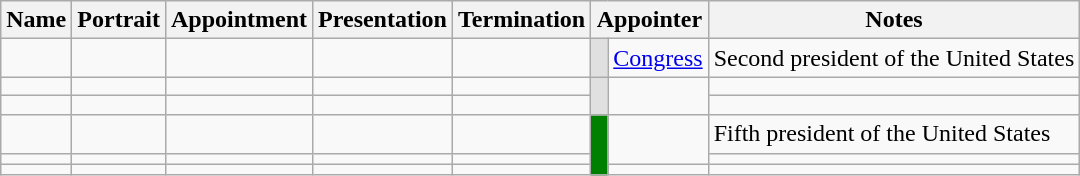<table class="wikitable sortable"  text-align:center;">
<tr>
<th>Name</th>
<th class="unsortable">Portrait</th>
<th>Appointment</th>
<th>Presentation</th>
<th>Termination</th>
<th colspan="2">Appointer</th>
<th class="unsortable">Notes</th>
</tr>
<tr>
<td></td>
<td></td>
<td></td>
<td></td>
<td></td>
<td style="background:#e0e0e0;"> </td>
<td><a href='#'>Congress</a></td>
<td>Second president of the United States</td>
</tr>
<tr>
<td></td>
<td></td>
<td></td>
<td></td>
<td></td>
<td style="background:#e0e0e0;" rowspan="2"> </td>
<td rowspan="2"></td>
<td></td>
</tr>
<tr>
<td></td>
<td></td>
<td></td>
<td></td>
<td></td>
<td></td>
</tr>
<tr>
<td></td>
<td></td>
<td></td>
<td></td>
<td></td>
<td style="background:#008000;" rowspan="3"> </td>
<td rowspan="2"></td>
<td>Fifth president of the United States</td>
</tr>
<tr>
<td></td>
<td></td>
<td></td>
<td></td>
<td></td>
<td></td>
</tr>
<tr>
<td></td>
<td></td>
<td></td>
<td></td>
<td></td>
<td></td>
<td></td>
</tr>
</table>
